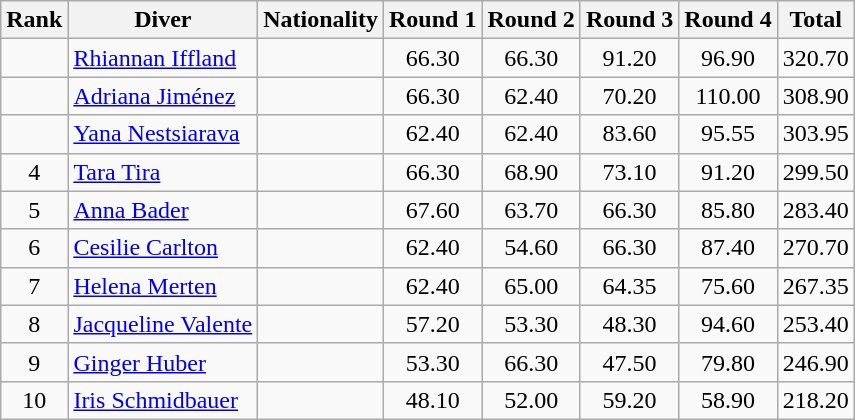<table class="wikitable sortable" style="text-align:center">
<tr>
<th>Rank</th>
<th>Diver</th>
<th>Nationality</th>
<th>Round 1</th>
<th>Round 2</th>
<th>Round 3</th>
<th>Round 4</th>
<th>Total</th>
</tr>
<tr>
<td></td>
<td align=left><a href='#'>Rhiannan Iffland</a></td>
<td align=left></td>
<td>66.30</td>
<td>66.30</td>
<td>91.20</td>
<td>96.90</td>
<td>320.70</td>
</tr>
<tr>
<td></td>
<td align=left><a href='#'>Adriana Jiménez</a></td>
<td align=left></td>
<td>66.30</td>
<td>62.40</td>
<td>70.20</td>
<td>110.00</td>
<td>308.90</td>
</tr>
<tr>
<td></td>
<td align=left><a href='#'>Yana Nestsiarava</a></td>
<td align=left></td>
<td>62.40</td>
<td>62.40</td>
<td>83.60</td>
<td>95.55</td>
<td>303.95</td>
</tr>
<tr>
<td>4</td>
<td align=left><a href='#'>Tara Tira</a></td>
<td align=left></td>
<td>66.30</td>
<td>68.90</td>
<td>73.10</td>
<td>91.20</td>
<td>299.50</td>
</tr>
<tr>
<td>5</td>
<td align=left><a href='#'>Anna Bader</a></td>
<td align=left></td>
<td>67.60</td>
<td>63.70</td>
<td>66.30</td>
<td>85.80</td>
<td>283.40</td>
</tr>
<tr>
<td>6</td>
<td align=left><a href='#'>Cesilie Carlton</a></td>
<td align=left></td>
<td>62.40</td>
<td>54.60</td>
<td>66.30</td>
<td>87.40</td>
<td>270.70</td>
</tr>
<tr>
<td>7</td>
<td align=left><a href='#'>Helena Merten</a></td>
<td align=left></td>
<td>62.40</td>
<td>65.00</td>
<td>64.35</td>
<td>75.60</td>
<td>267.35</td>
</tr>
<tr>
<td>8</td>
<td align=left><a href='#'>Jacqueline Valente</a></td>
<td align=left></td>
<td>57.20</td>
<td>53.30</td>
<td>48.30</td>
<td>94.60</td>
<td>253.40</td>
</tr>
<tr>
<td>9</td>
<td align=left><a href='#'>Ginger Huber</a></td>
<td align=left></td>
<td>53.30</td>
<td>66.30</td>
<td>47.50</td>
<td>79.80</td>
<td>246.90</td>
</tr>
<tr>
<td>10</td>
<td align=left><a href='#'>Iris Schmidbauer</a></td>
<td align=left></td>
<td>48.10</td>
<td>52.00</td>
<td>59.20</td>
<td>58.90</td>
<td>218.20</td>
</tr>
</table>
